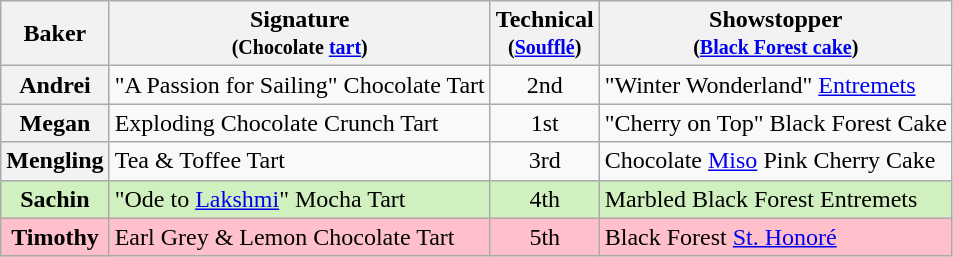<table class="wikitable sortable" style="text-align:left;">
<tr>
<th scope="col">Baker</th>
<th scope="col" class="unsortable">Signature<br><small>(Chocolate <a href='#'>tart</a>)</small></th>
<th scope="col">Technical<br><small>(<a href='#'>Soufflé</a>)</small></th>
<th scope="col" class="unsortable">Showstopper<br><small>(<a href='#'>Black Forest cake</a>)</small></th>
</tr>
<tr>
<th scope="row">Andrei</th>
<td>"A Passion for Sailing" Chocolate Tart</td>
<td align="center">2nd</td>
<td>"Winter Wonderland" <a href='#'>Entremets</a></td>
</tr>
<tr>
<th scope="row">Megan</th>
<td>Exploding Chocolate Crunch Tart</td>
<td align="center">1st</td>
<td>"Cherry on Top" Black Forest Cake</td>
</tr>
<tr>
<th scope="row">Mengling</th>
<td>Tea & Toffee Tart</td>
<td align="center">3rd</td>
<td>Chocolate <a href='#'>Miso</a> Pink Cherry Cake</td>
</tr>
<tr style="background:#d0f0c0;">
<th scope="row" style="background:#d0f0c0;">Sachin</th>
<td>"Ode to <a href='#'>Lakshmi</a>" Mocha Tart</td>
<td align="center">4th</td>
<td>Marbled Black Forest Entremets</td>
</tr>
<tr style="background:pink;">
<th scope="row" style="background:pink;">Timothy</th>
<td>Earl Grey & Lemon Chocolate Tart</td>
<td align="center">5th</td>
<td>Black Forest <a href='#'>St. Honoré</a></td>
</tr>
</table>
